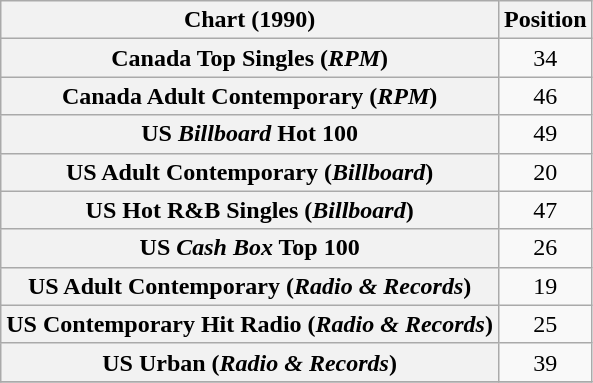<table class="wikitable sortable plainrowheaders" style="text-align:center">
<tr>
<th scope="col">Chart (1990)</th>
<th scope="col">Position</th>
</tr>
<tr>
<th scope="row">Canada Top Singles (<em>RPM</em>)</th>
<td>34</td>
</tr>
<tr>
<th scope="row">Canada Adult Contemporary (<em>RPM</em>)</th>
<td>46</td>
</tr>
<tr>
<th scope="row">US <em>Billboard</em> Hot 100</th>
<td>49</td>
</tr>
<tr>
<th scope="row">US Adult Contemporary (<em>Billboard</em>)</th>
<td>20</td>
</tr>
<tr>
<th scope="row">US Hot R&B Singles (<em>Billboard</em>)</th>
<td>47</td>
</tr>
<tr>
<th scope="row">US <em>Cash Box</em> Top 100</th>
<td>26</td>
</tr>
<tr>
<th scope="row">US Adult Contemporary (<em>Radio & Records</em>)</th>
<td>19</td>
</tr>
<tr>
<th scope="row">US Contemporary Hit Radio (<em>Radio & Records</em>)</th>
<td>25</td>
</tr>
<tr>
<th scope="row">US Urban (<em>Radio & Records</em>)</th>
<td>39</td>
</tr>
<tr>
</tr>
</table>
